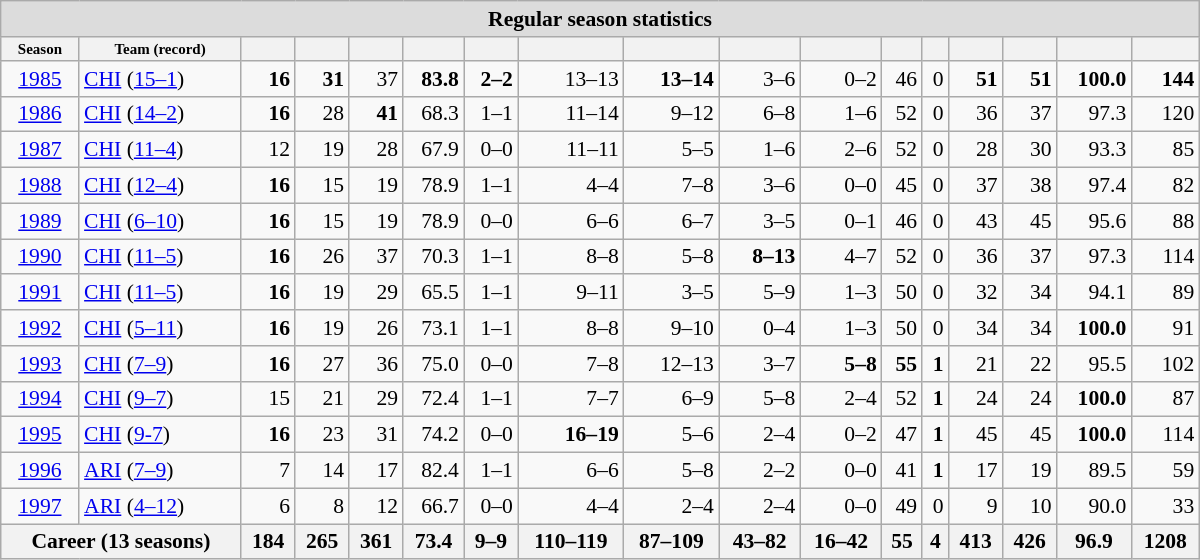<table class="wikitable collapsible collapsed" style="margin: auto; text-align:right; font-size:90%; width:800px;">
<tr>
<th style="background-color:#dcdcdc;" colspan="17">Regular season statistics</th>
</tr>
<tr style="font-size:x-small;">
<th>Season</th>
<th>Team (record)</th>
<th></th>
<th></th>
<th></th>
<th></th>
<th></th>
<th></th>
<th></th>
<th></th>
<th></th>
<th></th>
<th></th>
<th></th>
<th></th>
<th></th>
<th></th>
</tr>
<tr>
<td style="text-align:center;"><a href='#'>1985</a></td>
<td style="text-align:left;" nowrap="nowrap"><a href='#'>CHI</a> (<a href='#'>15–1</a>)</td>
<td><strong>16</strong></td>
<td><strong>31</strong></td>
<td>37</td>
<td><strong>83.8</strong></td>
<td><strong>2–2</strong></td>
<td>13–13</td>
<td><strong>13–14</strong></td>
<td>3–6</td>
<td>0–2</td>
<td>46</td>
<td>0</td>
<td><strong>51</strong></td>
<td><strong>51</strong></td>
<td><strong>100.0</strong></td>
<td><strong>144</strong></td>
</tr>
<tr>
<td style="text-align:center;"><a href='#'>1986</a></td>
<td style="text-align:left;" nowrap="nowrap"><a href='#'>CHI</a> (<a href='#'>14–2</a>)</td>
<td><strong>16</strong></td>
<td>28</td>
<td><strong>41</strong></td>
<td>68.3</td>
<td>1–1</td>
<td>11–14</td>
<td>9–12</td>
<td>6–8</td>
<td>1–6</td>
<td>52</td>
<td>0</td>
<td>36</td>
<td>37</td>
<td>97.3</td>
<td>120</td>
</tr>
<tr>
<td style="text-align:center;"><a href='#'>1987</a></td>
<td style="text-align:left;" nowrap="nowrap"><a href='#'>CHI</a> (<a href='#'>11–4</a>)</td>
<td>12</td>
<td>19</td>
<td>28</td>
<td>67.9</td>
<td>0–0</td>
<td>11–11</td>
<td>5–5</td>
<td>1–6</td>
<td>2–6</td>
<td>52</td>
<td>0</td>
<td>28</td>
<td>30</td>
<td>93.3</td>
<td>85</td>
</tr>
<tr>
<td style="text-align:center;"><a href='#'>1988</a></td>
<td style="text-align:left;" nowrap="nowrap"><a href='#'>CHI</a> (<a href='#'>12–4</a>)</td>
<td><strong>16</strong></td>
<td>15</td>
<td>19</td>
<td>78.9</td>
<td>1–1</td>
<td>4–4</td>
<td>7–8</td>
<td>3–6</td>
<td>0–0</td>
<td>45</td>
<td>0</td>
<td>37</td>
<td>38</td>
<td>97.4</td>
<td>82</td>
</tr>
<tr>
<td style="text-align:center;"><a href='#'>1989</a></td>
<td style="text-align:left;" nowrap="nowrap"><a href='#'>CHI</a> (<a href='#'>6–10</a>)</td>
<td><strong>16</strong></td>
<td>15</td>
<td>19</td>
<td>78.9</td>
<td>0–0</td>
<td>6–6</td>
<td>6–7</td>
<td>3–5</td>
<td>0–1</td>
<td>46</td>
<td>0</td>
<td>43</td>
<td>45</td>
<td>95.6</td>
<td>88</td>
</tr>
<tr>
<td style="text-align:center;"><a href='#'>1990</a></td>
<td style="text-align:left;" nowrap="nowrap"><a href='#'>CHI</a> (<a href='#'>11–5</a>)</td>
<td><strong>16</strong></td>
<td>26</td>
<td>37</td>
<td>70.3</td>
<td>1–1</td>
<td>8–8</td>
<td>5–8</td>
<td><strong>8–13</strong></td>
<td>4–7</td>
<td>52</td>
<td>0</td>
<td>36</td>
<td>37</td>
<td>97.3</td>
<td>114</td>
</tr>
<tr>
<td style="text-align:center;"><a href='#'>1991</a></td>
<td style="text-align:left;" nowrap="nowrap"><a href='#'>CHI</a> (<a href='#'>11–5</a>)</td>
<td><strong>16</strong></td>
<td>19</td>
<td>29</td>
<td>65.5</td>
<td>1–1</td>
<td>9–11</td>
<td>3–5</td>
<td>5–9</td>
<td>1–3</td>
<td>50</td>
<td>0</td>
<td>32</td>
<td>34</td>
<td>94.1</td>
<td>89</td>
</tr>
<tr>
<td style="text-align:center;"><a href='#'>1992</a></td>
<td style="text-align:left;" nowrap="nowrap"><a href='#'>CHI</a> (<a href='#'>5–11</a>)</td>
<td><strong>16</strong></td>
<td>19</td>
<td>26</td>
<td>73.1</td>
<td>1–1</td>
<td>8–8</td>
<td>9–10</td>
<td>0–4</td>
<td>1–3</td>
<td>50</td>
<td>0</td>
<td>34</td>
<td>34</td>
<td><strong>100.0</strong></td>
<td>91</td>
</tr>
<tr>
<td style="text-align:center;"><a href='#'>1993</a></td>
<td style="text-align:left;" nowrap="nowrap"><a href='#'>CHI</a> (<a href='#'>7–9</a>)</td>
<td><strong>16</strong></td>
<td>27</td>
<td>36</td>
<td>75.0</td>
<td>0–0</td>
<td>7–8</td>
<td>12–13</td>
<td>3–7</td>
<td><strong>5–8</strong></td>
<td><strong>55</strong></td>
<td><strong>1</strong></td>
<td>21</td>
<td>22</td>
<td>95.5</td>
<td>102</td>
</tr>
<tr>
<td style="text-align:center;"><a href='#'>1994</a></td>
<td style="text-align:left;" nowrap="nowrap"><a href='#'>CHI</a> (<a href='#'>9–7</a>)</td>
<td>15</td>
<td>21</td>
<td>29</td>
<td>72.4</td>
<td>1–1</td>
<td>7–7</td>
<td>6–9</td>
<td>5–8</td>
<td>2–4</td>
<td>52</td>
<td><strong>1</strong></td>
<td>24</td>
<td>24</td>
<td><strong>100.0</strong></td>
<td>87</td>
</tr>
<tr>
<td style="text-align:center;"><a href='#'>1995</a></td>
<td style="text-align:left;" nowrap="nowrap"><a href='#'>CHI</a> (<a href='#'>9-7</a>)</td>
<td><strong>16</strong></td>
<td>23</td>
<td>31</td>
<td>74.2</td>
<td>0–0</td>
<td><strong>16–19</strong></td>
<td>5–6</td>
<td>2–4</td>
<td>0–2</td>
<td>47</td>
<td><strong>1</strong></td>
<td>45</td>
<td>45</td>
<td><strong>100.0</strong></td>
<td>114</td>
</tr>
<tr>
<td style="text-align:center;"><a href='#'>1996</a></td>
<td style="text-align:left;" nowrap="nowrap"><a href='#'>ARI</a> (<a href='#'>7–9</a>)</td>
<td>7</td>
<td>14</td>
<td>17</td>
<td>82.4</td>
<td>1–1</td>
<td>6–6</td>
<td>5–8</td>
<td>2–2</td>
<td>0–0</td>
<td>41</td>
<td><strong>1</strong></td>
<td>17</td>
<td>19</td>
<td>89.5</td>
<td>59</td>
</tr>
<tr>
<td style="text-align:center;"><a href='#'>1997</a></td>
<td style="text-align:left;" nowrap="nowrap"><a href='#'>ARI</a> (<a href='#'>4–12</a>)</td>
<td>6</td>
<td>8</td>
<td>12</td>
<td>66.7</td>
<td>0–0</td>
<td>4–4</td>
<td>2–4</td>
<td>2–4</td>
<td>0–0</td>
<td>49</td>
<td>0</td>
<td>9</td>
<td>10</td>
<td>90.0</td>
<td>33</td>
</tr>
<tr>
<th colspan="2">Career (13 seasons)</th>
<th>184</th>
<th>265</th>
<th>361</th>
<th>73.4</th>
<th>9–9</th>
<th>110–119</th>
<th>87–109</th>
<th>43–82</th>
<th>16–42</th>
<th>55</th>
<th>4</th>
<th>413</th>
<th>426</th>
<th>96.9</th>
<th>1208</th>
</tr>
</table>
